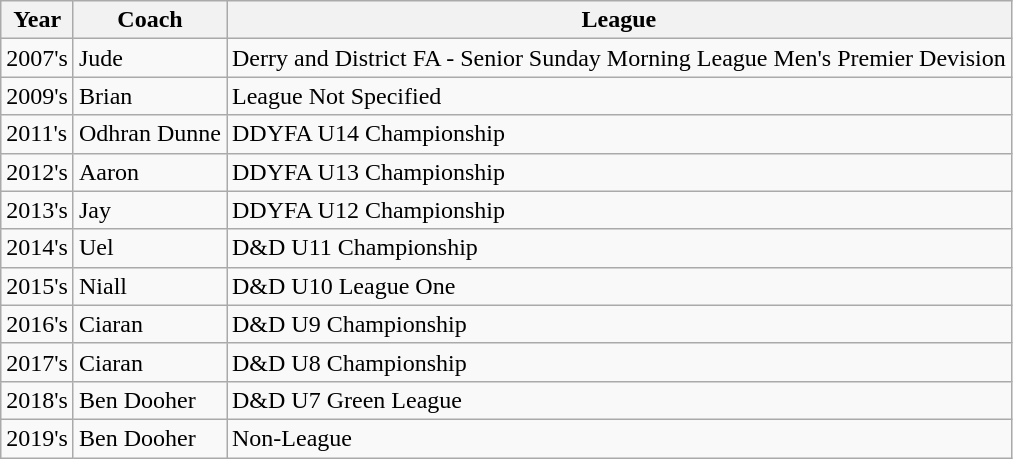<table class="wikitable">
<tr>
<th>Year</th>
<th>Coach</th>
<th>League</th>
</tr>
<tr>
<td>2007's</td>
<td>Jude</td>
<td>Derry and District FA - Senior Sunday Morning League Men's Premier Devision</td>
</tr>
<tr>
<td>2009's</td>
<td>Brian</td>
<td>League Not Specified</td>
</tr>
<tr>
<td>2011's</td>
<td>Odhran Dunne</td>
<td>DDYFA U14 Championship</td>
</tr>
<tr>
<td>2012's</td>
<td>Aaron</td>
<td>DDYFA U13 Championship</td>
</tr>
<tr>
<td>2013's</td>
<td>Jay</td>
<td>DDYFA U12 Championship</td>
</tr>
<tr>
<td>2014's</td>
<td>Uel</td>
<td>D&D U11 Championship</td>
</tr>
<tr>
<td>2015's</td>
<td>Niall</td>
<td>D&D U10 League One</td>
</tr>
<tr>
<td>2016's</td>
<td>Ciaran</td>
<td>D&D U9 Championship</td>
</tr>
<tr>
<td>2017's</td>
<td>Ciaran</td>
<td>D&D U8 Championship</td>
</tr>
<tr>
<td>2018's</td>
<td>Ben Dooher</td>
<td>D&D U7 Green League</td>
</tr>
<tr>
<td>2019's</td>
<td>Ben Dooher</td>
<td>Non-League</td>
</tr>
</table>
